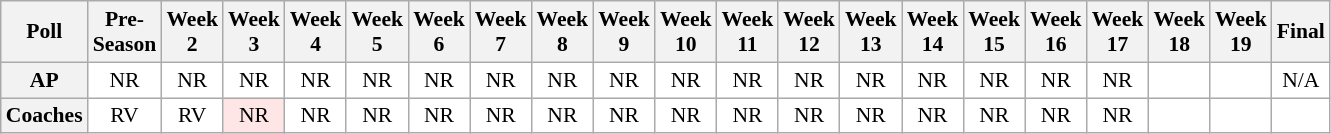<table class="wikitable" style="white-space:nowrap;font-size:90%">
<tr>
<th>Poll</th>
<th>Pre-<br>Season</th>
<th>Week<br>2</th>
<th>Week<br>3</th>
<th>Week<br>4</th>
<th>Week<br>5</th>
<th>Week<br>6</th>
<th>Week<br>7</th>
<th>Week<br>8</th>
<th>Week<br>9</th>
<th>Week<br>10</th>
<th>Week<br>11</th>
<th>Week<br>12</th>
<th>Week<br>13</th>
<th>Week<br>14</th>
<th>Week<br>15</th>
<th>Week<br>16</th>
<th>Week<br>17</th>
<th>Week<br>18</th>
<th>Week<br>19</th>
<th>Final</th>
</tr>
<tr style="text-align:center;">
<th>AP</th>
<td style="background:#FFF;">NR</td>
<td style="background:#FFF;">NR</td>
<td style="background:#FFF;">NR</td>
<td style="background:#FFF;">NR</td>
<td style="background:#FFF;">NR</td>
<td style="background:#FFF;">NR</td>
<td style="background:#FFF;">NR</td>
<td style="background:#FFF;">NR</td>
<td style="background:#FFF;">NR</td>
<td style="background:#FFF;">NR</td>
<td style="background:#FFF;">NR</td>
<td style="background:#FFF;">NR</td>
<td style="background:#FFF;">NR</td>
<td style="background:#FFF;">NR</td>
<td style="background:#FFF;">NR</td>
<td style="background:#FFF;">NR</td>
<td style="background:#FFF;">NR</td>
<td style="background:#FFF;"></td>
<td style="background:#FFF;"></td>
<td style="background:#FFF;">N/A</td>
</tr>
<tr style="text-align:center;">
<th>Coaches</th>
<td style="background:#FFF;">RV</td>
<td style="background:#FFF;">RV</td>
<td style="background:#FFE6E6;">NR</td>
<td style="background:#FFF;">NR</td>
<td style="background:#FFF;">NR</td>
<td style="background:#FFF;">NR</td>
<td style="background:#FFF;">NR</td>
<td style="background:#FFF;">NR</td>
<td style="background:#FFF;">NR</td>
<td style="background:#FFF;">NR</td>
<td style="background:#FFF;">NR</td>
<td style="background:#FFF;">NR</td>
<td style="background:#FFF;">NR</td>
<td style="background:#FFF;">NR</td>
<td style="background:#FFF;">NR</td>
<td style="background:#FFF;">NR</td>
<td style="background:#FFF;">NR</td>
<td style="background:#FFF;"></td>
<td style="background:#FFF;"></td>
<td style="background:#FFF;"></td>
</tr>
</table>
